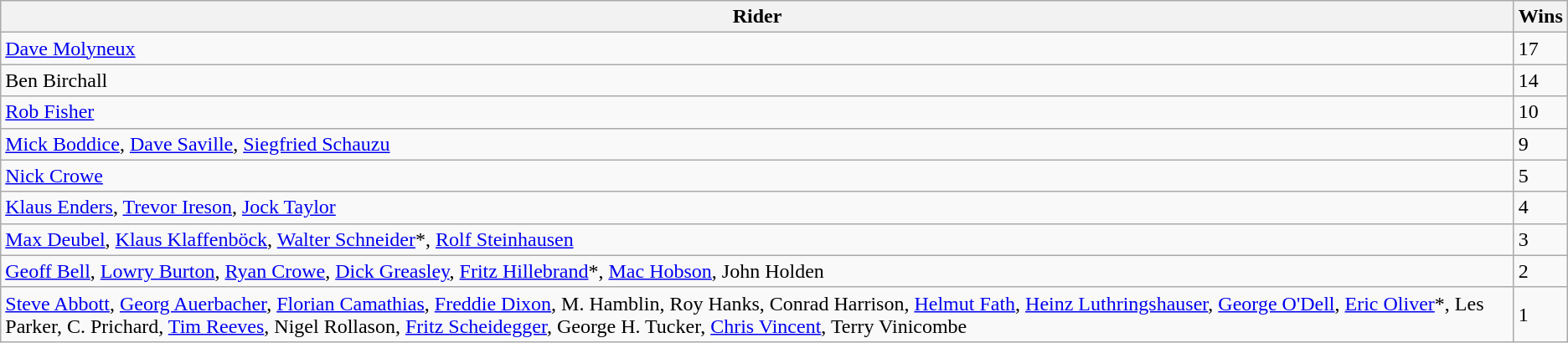<table class="wikitable">
<tr>
<th>Rider</th>
<th>Wins</th>
</tr>
<tr>
<td><a href='#'>Dave Molyneux</a></td>
<td>17</td>
</tr>
<tr>
<td>Ben Birchall</td>
<td>14</td>
</tr>
<tr>
<td><a href='#'>Rob Fisher</a></td>
<td>10</td>
</tr>
<tr>
<td><a href='#'>Mick Boddice</a>, <a href='#'>Dave Saville</a>, <a href='#'>Siegfried Schauzu</a></td>
<td>9</td>
</tr>
<tr>
<td><a href='#'>Nick Crowe</a></td>
<td>5</td>
</tr>
<tr>
<td><a href='#'>Klaus Enders</a>, <a href='#'>Trevor Ireson</a>, <a href='#'>Jock Taylor</a></td>
<td>4</td>
</tr>
<tr>
<td><a href='#'>Max Deubel</a>, <a href='#'>Klaus Klaffenböck</a>, <a href='#'>Walter Schneider</a>*, <a href='#'>Rolf Steinhausen</a></td>
<td>3</td>
</tr>
<tr>
<td><a href='#'>Geoff Bell</a>, <a href='#'>Lowry Burton</a>, <a href='#'>Ryan Crowe</a>, <a href='#'>Dick Greasley</a>, <a href='#'>Fritz Hillebrand</a>*, <a href='#'>Mac Hobson</a>, John Holden</td>
<td>2</td>
</tr>
<tr>
<td><a href='#'>Steve Abbott</a>, <a href='#'>Georg Auerbacher</a>, <a href='#'>Florian Camathias</a>, <a href='#'>Freddie Dixon</a>, M. Hamblin, Roy Hanks, Conrad Harrison, <a href='#'>Helmut Fath</a>, <a href='#'>Heinz Luthringshauser</a>, <a href='#'>George O'Dell</a>, <a href='#'>Eric Oliver</a>*, Les Parker, C. Prichard, <a href='#'>Tim Reeves</a>, Nigel Rollason, <a href='#'>Fritz Scheidegger</a>, George H. Tucker, <a href='#'>Chris Vincent</a>, Terry Vinicombe</td>
<td>1</td>
</tr>
</table>
